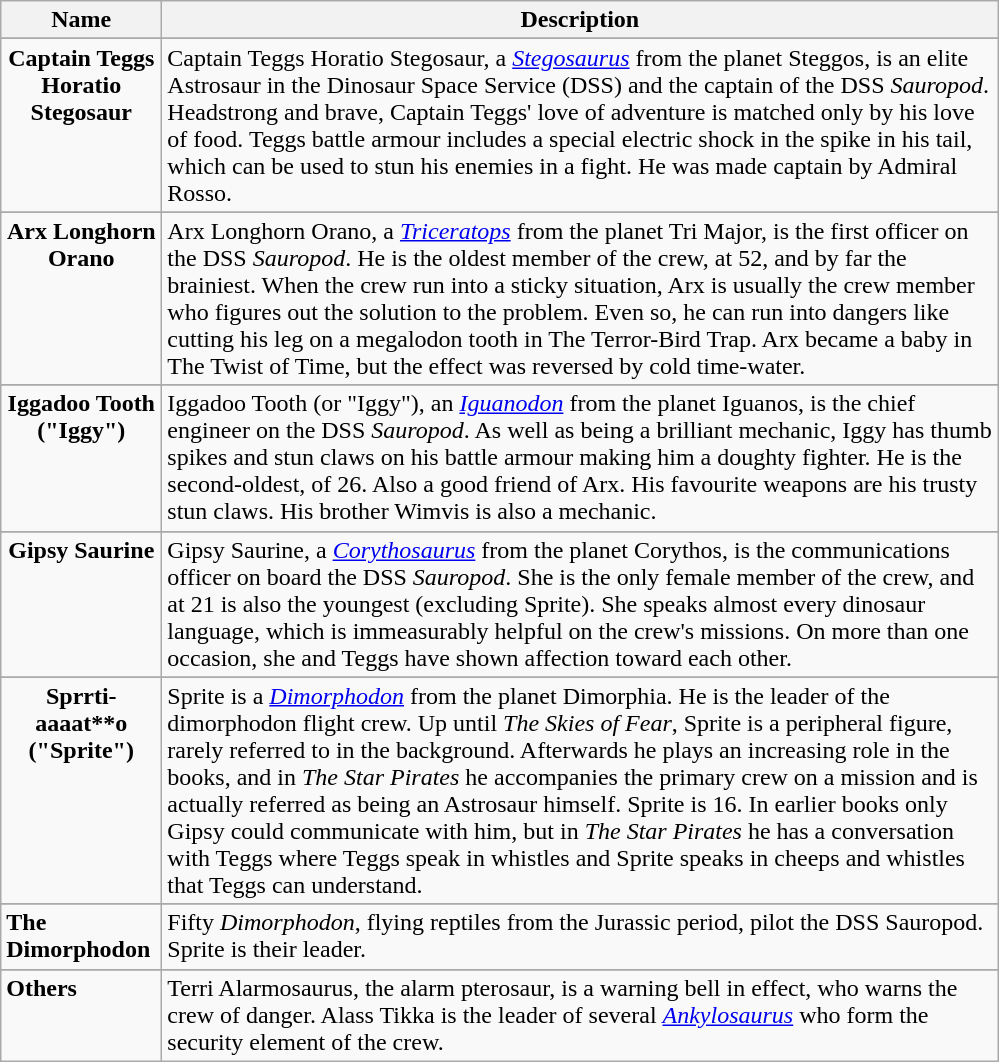<table class="wikitable">
<tr>
<th width="100"><strong>Name</strong></th>
<th width="550"><strong>Description</strong></th>
</tr>
<tr>
</tr>
<tr valign="top">
<td align="center"><strong>Captain Teggs Horatio Stegosaur</strong></td>
<td>Captain Teggs Horatio Stegosaur, a <em><a href='#'>Stegosaurus</a></em> from the planet Steggos, is an elite Astrosaur in the Dinosaur Space Service (DSS) and the captain of the DSS <em>Sauropod</em>. Headstrong and brave, Captain Teggs' love of adventure is matched only by his love of food. Teggs battle armour includes a special electric shock in the spike in his tail, which can be used to stun his enemies in a fight. He was made captain by Admiral Rosso.</td>
</tr>
<tr>
</tr>
<tr valign="top">
<td align="center"><strong>Arx Longhorn Orano</strong></td>
<td>Arx Longhorn Orano, a <em><a href='#'>Triceratops</a></em> from the planet Tri Major, is the first officer on the DSS <em>Sauropod</em>. He is the oldest member of the crew, at 52, and by far the brainiest. When the crew run into a sticky situation, Arx is usually the crew member who figures out the solution to the problem. Even so, he can run into dangers like cutting his leg on a megalodon tooth in The Terror-Bird Trap. Arx became a baby in The Twist of Time, but the effect was reversed by cold time-water.</td>
</tr>
<tr>
</tr>
<tr valign="top">
<td align="center"><strong>Iggadoo Tooth<br>("Iggy")</strong></td>
<td>Iggadoo Tooth (or "Iggy"), an <em><a href='#'>Iguanodon</a></em> from the planet Iguanos, is the chief engineer on the DSS <em>Sauropod</em>. As well as being a brilliant mechanic, Iggy has thumb spikes and stun claws on his battle armour making him a doughty fighter. He is the second-oldest, of 26. Also a good friend of Arx. His favourite weapons are his trusty stun claws. His brother Wimvis is also a mechanic.</td>
</tr>
<tr>
</tr>
<tr valign="top">
<td align="center"><strong>Gipsy Saurine</strong></td>
<td>Gipsy Saurine, a <em><a href='#'>Corythosaurus</a></em> from the planet Corythos, is the communications officer on board the DSS <em>Sauropod</em>. She is the only female member of the crew, and at 21 is also the youngest (excluding Sprite). She speaks almost every dinosaur language, which is immeasurably helpful on the crew's missions. On more than one occasion, she and Teggs have shown affection toward each other.</td>
</tr>
<tr>
</tr>
<tr valign="top">
<td align="center"><strong>Sprrti-aaaat**o<br>("Sprite")</strong></td>
<td>Sprite is a <em><a href='#'>Dimorphodon</a></em> from the planet Dimorphia. He is the leader of the dimorphodon flight crew. Up until <em>The Skies of Fear</em>, Sprite is a peripheral figure, rarely referred to in the background. Afterwards he plays an increasing role in the books, and in <em>The Star Pirates</em> he accompanies the primary crew on a mission and is actually referred as being an Astrosaur himself. Sprite is 16. In earlier books only Gipsy could communicate with him, but in <em>The Star Pirates</em> he has a conversation with Teggs where Teggs speak in whistles and Sprite speaks in cheeps and whistles that Teggs can understand.</td>
</tr>
<tr>
</tr>
<tr valign="top">
<td align="centre"><strong>The Dimorphodon</strong></td>
<td>Fifty <em>Dimorphodon</em>, flying reptiles from the Jurassic period, pilot the DSS Sauropod. Sprite is their leader.</td>
</tr>
<tr>
</tr>
<tr valign="top">
<td align="centre"><strong>Others</strong></td>
<td>Terri Alarmosaurus, the alarm pterosaur, is a warning bell in effect, who warns the crew of danger. Alass Tikka is the leader of several <em><a href='#'>Ankylosaurus</a></em> who form the security element of the crew.</td>
</tr>
</table>
